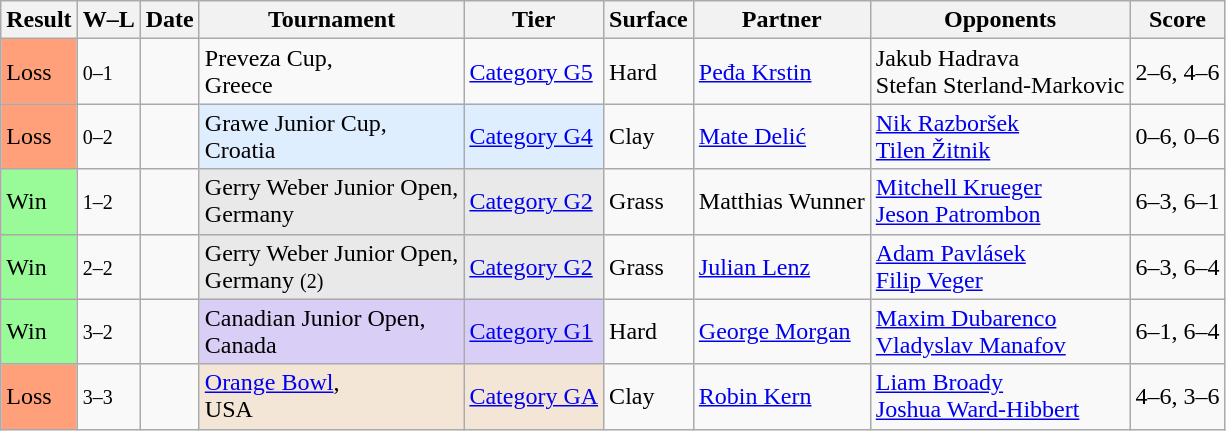<table class="sortable wikitable nowrap">
<tr>
<th>Result</th>
<th class="unsortable">W–L</th>
<th>Date</th>
<th>Tournament</th>
<th>Tier</th>
<th>Surface</th>
<th>Partner</th>
<th>Opponents</th>
<th class="unsortable">Score</th>
</tr>
<tr>
<td bgcolor="FFA07A">Loss</td>
<td><small>0–1</small></td>
<td></td>
<td>Preveza Cup, <br> Greece</td>
<td><a href='#'>Category G5</a></td>
<td>Hard</td>
<td> <a href='#'>Peđa Krstin</a></td>
<td> Jakub Hadrava<br> Stefan Sterland-Markovic</td>
<td>2–6, 4–6</td>
</tr>
<tr>
<td bgcolor="FFA07A">Loss</td>
<td><small>0–2</small></td>
<td></td>
<td bgcolor="dfeeff">Grawe Junior Cup, <br> Croatia</td>
<td bgcolor="dfeeff"><a href='#'>Category G4</a></td>
<td>Clay</td>
<td> <a href='#'>Mate Delić</a></td>
<td> <a href='#'>Nik Razboršek</a><br> <a href='#'>Tilen Žitnik</a></td>
<td>0–6, 0–6</td>
</tr>
<tr>
<td bgcolor="98fb98">Win</td>
<td><small>1–2</small></td>
<td></td>
<td bgcolor="e9e9e9">Gerry Weber Junior Open, <br> Germany</td>
<td bgcolor="e9e9e9"><a href='#'>Category G2</a></td>
<td>Grass</td>
<td> Matthias Wunner</td>
<td> <a href='#'>Mitchell Krueger</a><br> <a href='#'>Jeson Patrombon</a></td>
<td>6–3, 6–1</td>
</tr>
<tr>
<td bgcolor="98fb98">Win</td>
<td><small>2–2</small></td>
<td></td>
<td bgcolor="e9e9e9">Gerry Weber Junior Open, <br> Germany <small>(2)</small></td>
<td bgcolor="e9e9e9"><a href='#'>Category G2</a></td>
<td>Grass</td>
<td> <a href='#'>Julian Lenz</a></td>
<td> <a href='#'>Adam Pavlásek</a><br> <a href='#'>Filip Veger</a></td>
<td>6–3, 6–4</td>
</tr>
<tr>
<td bgcolor="98fb98">Win</td>
<td><small>3–2</small></td>
<td></td>
<td bgcolor="d8cef6">Canadian Junior Open, <br> Canada</td>
<td bgcolor="d8cef6"><a href='#'>Category G1</a></td>
<td>Hard</td>
<td> <a href='#'>George Morgan</a></td>
<td> <a href='#'>Maxim Dubarenco</a><br> <a href='#'>Vladyslav Manafov</a></td>
<td>6–1, 6–4</td>
</tr>
<tr>
<td bgcolor="FFA07A">Loss</td>
<td><small>3–3</small></td>
<td></td>
<td bgcolor="F3E6D7"><a href='#'>Orange Bowl</a>, <br> USA</td>
<td bgcolor="F3E6D7"><a href='#'>Category GA</a></td>
<td>Clay</td>
<td> <a href='#'>Robin Kern</a></td>
<td> <a href='#'>Liam Broady</a><br> <a href='#'>Joshua Ward-Hibbert</a></td>
<td>4–6, 3–6</td>
</tr>
</table>
